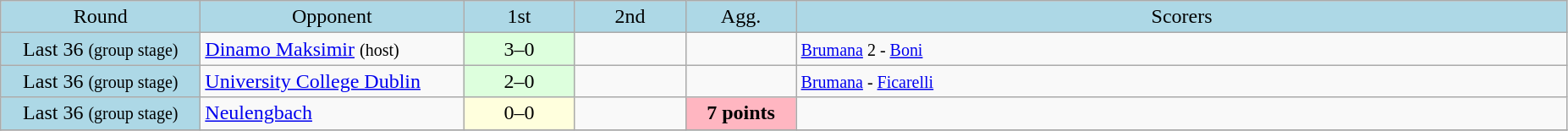<table class="wikitable" style="text-align:center">
<tr bgcolor=lightblue>
<td width=150px>Round</td>
<td width=200px>Opponent</td>
<td width=80px>1st</td>
<td width=80px>2nd</td>
<td width=80px>Agg.</td>
<td width=600px>Scorers</td>
</tr>
<tr>
<td bgcolor=lightblue>Last 36 <small>(group stage)</small></td>
<td align=left> <a href='#'>Dinamo Maksimir</a> <small>(host)</small></td>
<td bgcolor="#ddffdd">3–0</td>
<td></td>
<td></td>
<td align=left><small><a href='#'>Brumana</a> 2 - <a href='#'>Boni</a></small></td>
</tr>
<tr>
<td bgcolor=lightblue>Last 36 <small>(group stage)</small></td>
<td align=left> <a href='#'>University College Dublin</a></td>
<td bgcolor="#ddffdd">2–0</td>
<td></td>
<td></td>
<td align=left><small><a href='#'>Brumana</a> - <a href='#'>Ficarelli</a></small></td>
</tr>
<tr>
<td bgcolor=lightblue>Last 36 <small>(group stage)</small></td>
<td align=left> <a href='#'>Neulengbach</a></td>
<td bgcolor="#ffffdd">0–0</td>
<td></td>
<td bgcolor=lightpink><strong>7 points</strong></td>
<td align=left></td>
</tr>
<tr>
</tr>
</table>
